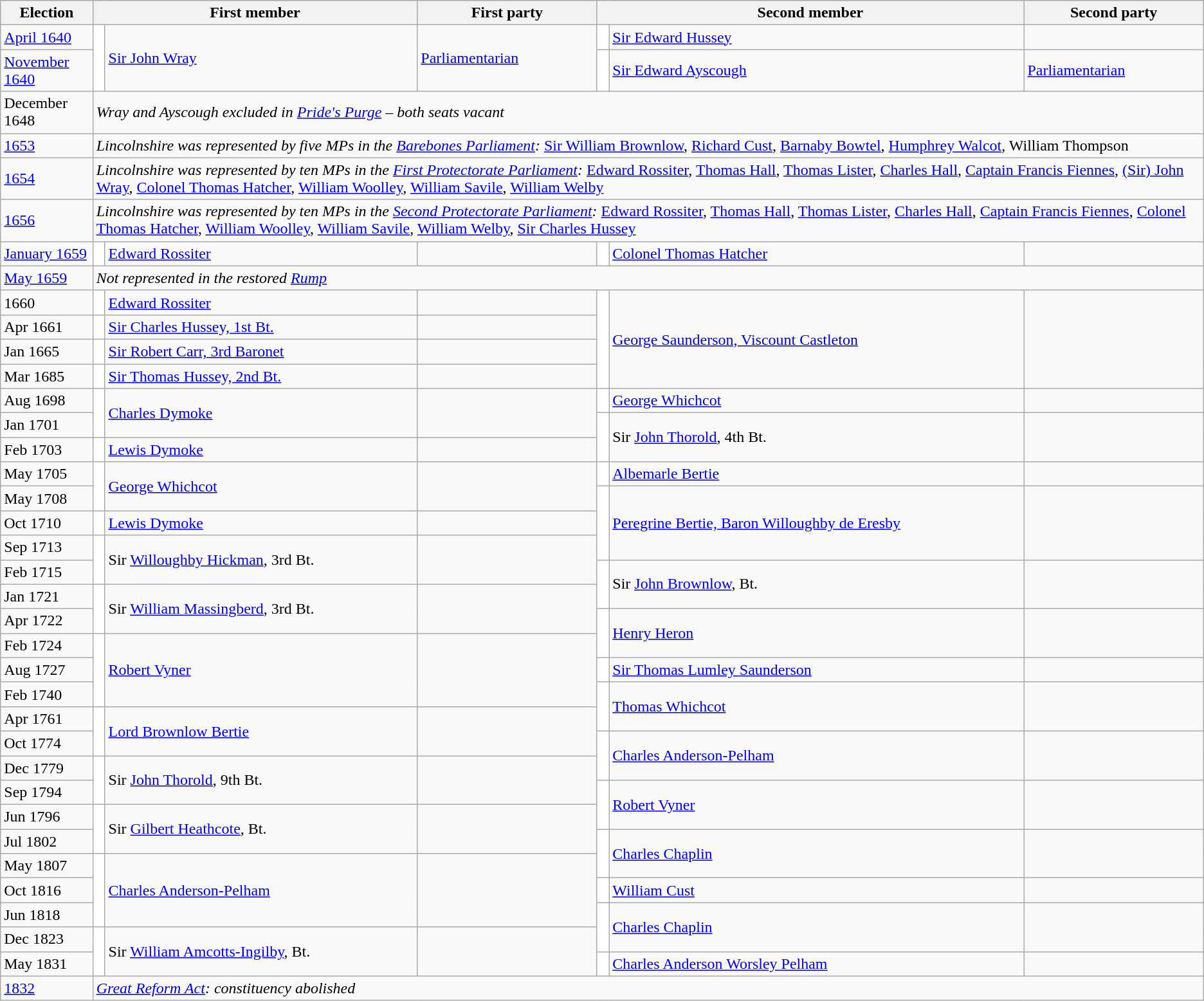<table class="wikitable">
<tr>
<th>Election</th>
<th colspan="2">First member</th>
<th>First party</th>
<th colspan="2">Second member</th>
<th>Second party</th>
</tr>
<tr>
<td><a href='#'>April 1640</a></td>
<td rowspan="2" style="color:inherit;background-color: white"></td>
<td rowspan="2"><a href='#'>Sir John Wray</a></td>
<td rowspan="2"><a href='#'>Parliamentarian</a></td>
<td style="color:inherit;background-color: white"></td>
<td><a href='#'>Sir Edward Hussey</a></td>
<td></td>
</tr>
<tr>
<td><a href='#'>November 1640</a></td>
<td style="color:inherit;background-color: white"></td>
<td><a href='#'>Sir Edward Ayscough</a></td>
<td><a href='#'>Parliamentarian</a></td>
</tr>
<tr>
<td>December 1648</td>
<td colspan="6"><em>Wray and Ayscough excluded in <a href='#'>Pride's Purge</a> – both seats vacant</em></td>
</tr>
<tr>
<td><a href='#'>1653</a></td>
<td colspan="6"><em>Lincolnshire was represented by five MPs in the <a href='#'>Barebones Parliament</a>:</em> <a href='#'>Sir William Brownlow</a>, <a href='#'>Richard Cust</a>, <a href='#'>Barnaby Bowtel</a>, <a href='#'>Humphrey Walcot</a>, William Thompson</td>
</tr>
<tr>
<td><a href='#'>1654</a></td>
<td colspan="6"><em>Lincolnshire was represented by ten MPs in the <a href='#'>First Protectorate Parliament</a>:</em> <a href='#'>Edward Rossiter</a>, <a href='#'>Thomas Hall</a>, <a href='#'>Thomas Lister</a>, <a href='#'>Charles Hall</a>, <a href='#'>Captain Francis Fiennes</a>, <a href='#'>(Sir) John Wray</a>, <a href='#'>Colonel Thomas Hatcher</a>, <a href='#'>William Woolley</a>, <a href='#'>William Savile</a>, <a href='#'>William Welby</a></td>
</tr>
<tr>
<td><a href='#'>1656</a></td>
<td colspan="6"><em>Lincolnshire was represented by ten MPs in the <a href='#'>Second Protectorate Parliament</a>:</em> <a href='#'>Edward Rossiter</a>, <a href='#'>Thomas Hall</a>, <a href='#'>Thomas Lister</a>, <a href='#'>Charles Hall</a>, <a href='#'>Captain Francis Fiennes</a>,  <a href='#'>Colonel Thomas Hatcher</a>, <a href='#'>William Woolley</a>, <a href='#'>William Savile</a>, <a href='#'>William Welby</a>, <a href='#'>Sir Charles Hussey</a></td>
</tr>
<tr>
<td><a href='#'>January 1659</a></td>
<td style="color:inherit;background-color: white"></td>
<td><a href='#'>Edward Rossiter</a></td>
<td></td>
<td style="color:inherit;background-color: white"></td>
<td><a href='#'>Colonel Thomas Hatcher</a></td>
<td></td>
</tr>
<tr>
<td><a href='#'>May 1659</a></td>
<td colspan="6"><em>Not represented in the restored <a href='#'>Rump</a></em></td>
</tr>
<tr>
<td>1660</td>
<td style="color:inherit;background-color: white"></td>
<td><a href='#'>Edward Rossiter</a>	 </td>
<td></td>
<td rowspan="4" style="color:inherit;background-color: white"></td>
<td rowspan="4"><a href='#'>George Saunderson, Viscount Castleton</a> 	 </td>
<td rowspan="4"></td>
</tr>
<tr>
<td>Apr 1661</td>
<td style="color:inherit;background-color: white"></td>
<td><a href='#'>Sir Charles Hussey, 1st Bt.</a>	 </td>
<td></td>
</tr>
<tr>
<td>Jan 1665</td>
<td style="color:inherit;background-color: white"></td>
<td><a href='#'>Sir Robert Carr, 3rd Baronet</a> </td>
<td></td>
</tr>
<tr>
<td>Mar 1685</td>
<td style="color:inherit;background-color: white"></td>
<td><a href='#'>Sir Thomas Hussey, 2nd Bt.</a>	 </td>
<td></td>
</tr>
<tr>
<td>Aug 1698</td>
<td rowspan="2" style="color:inherit;background-color: white"></td>
<td rowspan="2"><a href='#'>Charles Dymoke</a> 	 </td>
<td rowspan="2"></td>
<td style="color:inherit;background-color: white"></td>
<td><a href='#'>George Whichcot</a>	 </td>
<td></td>
</tr>
<tr>
<td>Jan 1701</td>
<td rowspan="2" style="color:inherit;background-color: white"></td>
<td rowspan="2">Sir <a href='#'>John Thorold</a>, 4th Bt. 	 </td>
<td rowspan="2"></td>
</tr>
<tr>
<td>Feb 1703</td>
<td style="color:inherit;background-color: white"></td>
<td><a href='#'>Lewis Dymoke</a>	 </td>
<td></td>
</tr>
<tr>
<td>May 1705</td>
<td rowspan="2" style="color:inherit;background-color: white"></td>
<td rowspan="2"><a href='#'>George Whichcot</a> 	 </td>
<td rowspan="2"></td>
<td style="color:inherit;background-color: white"></td>
<td><a href='#'>Albemarle Bertie</a>	 </td>
<td></td>
</tr>
<tr>
<td>May 1708</td>
<td rowspan="3" style="color:inherit;background-color: white"></td>
<td rowspan="3"><a href='#'>Peregrine Bertie, Baron Willoughby de Eresby</a>	 </td>
<td rowspan="3"></td>
</tr>
<tr>
<td>Oct 1710</td>
<td style="color:inherit;background-color: white"></td>
<td><a href='#'>Lewis Dymoke</a>	 </td>
<td></td>
</tr>
<tr>
<td>Sep 1713</td>
<td rowspan="2" style="color:inherit;background-color: white"></td>
<td rowspan="2">Sir <a href='#'>Willoughby Hickman</a>, 3rd Bt. 	 </td>
<td rowspan="2"></td>
</tr>
<tr>
<td>Feb 1715</td>
<td rowspan="2" style="color:inherit;background-color: white"></td>
<td rowspan="2">Sir <a href='#'>John Brownlow</a>, Bt. 	 </td>
<td rowspan="2"></td>
</tr>
<tr>
<td>Jan 1721</td>
<td rowspan="2" style="color:inherit;background-color: white"></td>
<td rowspan="2">Sir <a href='#'>William Massingberd</a>, 3rd Bt. 	 </td>
<td rowspan="2"></td>
</tr>
<tr>
<td>Apr 1722</td>
<td rowspan="2" style="color:inherit;background-color: white"></td>
<td rowspan="2"><a href='#'>Henry Heron</a> 	 </td>
<td rowspan="2"></td>
</tr>
<tr>
<td>Feb 1724</td>
<td rowspan="3" style="color:inherit;background-color: white"></td>
<td rowspan="3"><a href='#'>Robert Vyner</a> 	 </td>
<td rowspan="3"></td>
</tr>
<tr>
<td>Aug 1727</td>
<td style="color:inherit;background-color: white"></td>
<td><a href='#'>Sir Thomas Lumley Saunderson</a> 	 </td>
<td></td>
</tr>
<tr>
<td>Feb 1740</td>
<td rowspan="2" style="color:inherit;background-color: white"></td>
<td rowspan="2"><a href='#'>Thomas Whichcot</a>	 </td>
<td rowspan="2"></td>
</tr>
<tr>
<td>Apr 1761</td>
<td rowspan="2" style="color:inherit;background-color: white"></td>
<td rowspan="2"><a href='#'>Lord Brownlow Bertie</a>	 </td>
<td rowspan="2"></td>
</tr>
<tr>
<td>Oct 1774</td>
<td rowspan="2" style="color:inherit;background-color: white"></td>
<td rowspan="2"><a href='#'>Charles Anderson-Pelham</a>	 </td>
<td rowspan="2"></td>
</tr>
<tr>
<td>Dec 1779</td>
<td rowspan="2" style="color:inherit;background-color: white"></td>
<td rowspan="2">Sir <a href='#'>John Thorold</a>, 9th Bt.	 </td>
<td rowspan="2"></td>
</tr>
<tr>
<td>Sep 1794</td>
<td rowspan="2" style="color:inherit;background-color: white"></td>
<td rowspan="2"><a href='#'>Robert Vyner</a>	 </td>
<td rowspan="2"></td>
</tr>
<tr>
<td>Jun 1796</td>
<td rowspan="2" style="color:inherit;background-color: white"></td>
<td rowspan="2">Sir <a href='#'>Gilbert Heathcote</a>, Bt.	 </td>
<td rowspan="2"></td>
</tr>
<tr>
<td>Jul 1802</td>
<td rowspan="2" style="color:inherit;background-color: white"></td>
<td rowspan="2"><a href='#'>Charles Chaplin</a>	 </td>
<td rowspan="2"></td>
</tr>
<tr>
<td>May 1807</td>
<td rowspan="3" style="color:inherit;background-color: white"></td>
<td rowspan="3"><a href='#'>Charles Anderson-Pelham</a>	 </td>
<td rowspan="3"></td>
</tr>
<tr>
<td>Oct 1816</td>
<td style="color:inherit;background-color: white"></td>
<td><a href='#'>William Cust</a>	 </td>
<td></td>
</tr>
<tr>
<td>Jun 1818</td>
<td rowspan="2" style="color:inherit;background-color: white"></td>
<td rowspan="2"><a href='#'>Charles Chaplin</a>	 </td>
<td rowspan="2"></td>
</tr>
<tr>
<td>Dec 1823</td>
<td rowspan="2" style="color:inherit;background-color: white"></td>
<td rowspan="2">Sir <a href='#'>William Amcotts-Ingilby</a>, Bt. 	 </td>
<td rowspan="2"></td>
</tr>
<tr>
<td>May 1831</td>
<td style="color:inherit;background-color: white"></td>
<td><a href='#'>Charles Anderson Worsley Pelham</a>	 </td>
<td></td>
</tr>
<tr>
<td><a href='#'>1832</a></td>
<td colspan="6"><em><a href='#'>Great Reform Act</a>: constituency abolished</em></td>
</tr>
</table>
